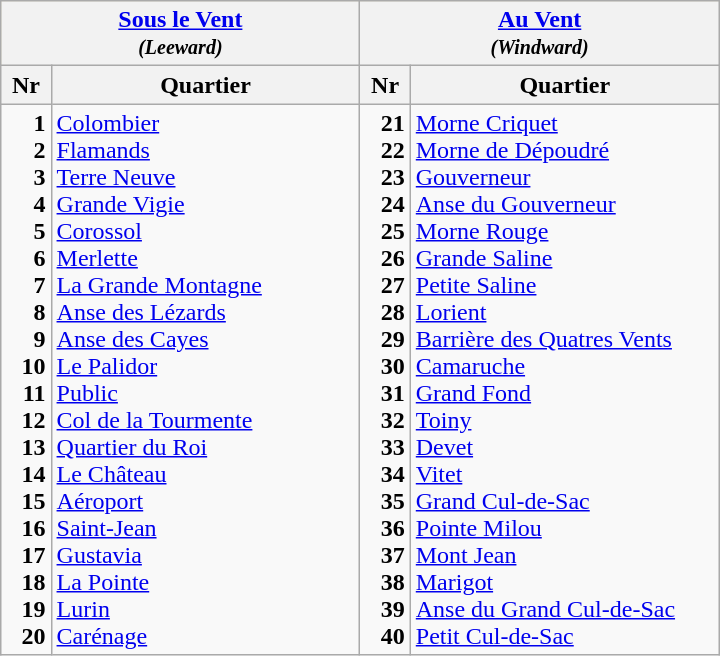<table class="wikitable" style="width:480px;">
<tr style="background:#fef6d2;"|>
<th colspan="2" style="width:50%;"><a href='#'>Sous le Vent</a><br><small><em>(Leeward)</em></small></th>
<th colspan="2"><a href='#'>Au Vent</a><small><br><em>(Windward)</em></small></th>
</tr>
<tr style="background:#f7f7f7;"|>
<th style="width:7%;">Nr</th>
<th>Quartier</th>
<th style="width:7%;">Nr</th>
<th>Quartier</th>
</tr>
<tr>
<td align=right><strong>1</strong><br><strong>2</strong><br><strong>3</strong><br><strong>4</strong><br><strong>5</strong><br><strong>6</strong><br><strong>7</strong><br><strong>8</strong><br><strong>9</strong><br><strong>10</strong><br><strong>11</strong><br><strong>12</strong><br><strong>13</strong><br><strong>14</strong><br><strong>15</strong><br><strong>16</strong><br><strong>17</strong><br><strong>18</strong><br><strong>19</strong><br><strong>20</strong></td>
<td><a href='#'>Colombier</a><br><a href='#'>Flamands</a><br><a href='#'>Terre Neuve</a><br><a href='#'>Grande Vigie</a><br><a href='#'>Corossol</a><br><a href='#'>Merlette</a><br><a href='#'>La Grande Montagne</a><br><a href='#'>Anse des Lézards</a><br><a href='#'>Anse des Cayes</a><br><a href='#'>Le Palidor</a><br><a href='#'>Public</a><br><a href='#'>Col de la Tourmente</a><br><a href='#'>Quartier du Roi</a><br><a href='#'>Le Château</a><br><a href='#'>Aéroport</a><br><a href='#'>Saint-Jean</a><br><a href='#'>Gustavia</a><br><a href='#'>La Pointe</a><br><a href='#'>Lurin</a><br><a href='#'>Carénage</a></td>
<td align=right><strong>21</strong><br><strong>22</strong><br><strong>23</strong><br><strong>24</strong><br><strong>25</strong><br><strong>26</strong><br><strong>27</strong><br><strong>28</strong><br><strong>29</strong><br><strong>30</strong><br><strong>31</strong><br><strong>32</strong><br><strong>33</strong><br><strong>34</strong><br><strong>35</strong><br><strong>36</strong><br><strong>37</strong><br><strong>38</strong><br><strong>39</strong><br><strong>40</strong></td>
<td><a href='#'>Morne Criquet</a><br><a href='#'>Morne de Dépoudré</a><br><a href='#'>Gouverneur</a><br><a href='#'>Anse du Gouverneur</a><br><a href='#'>Morne Rouge</a><br><a href='#'>Grande Saline</a><br><a href='#'>Petite Saline</a><br><a href='#'>Lorient</a><br><a href='#'>Barrière des Quatres Vents</a><br><a href='#'>Camaruche</a><br><a href='#'>Grand Fond</a><br><a href='#'>Toiny</a><br><a href='#'>Devet</a><br><a href='#'>Vitet</a><br><a href='#'>Grand Cul-de-Sac</a><br><a href='#'>Pointe Milou</a><br><a href='#'>Mont Jean</a><br><a href='#'>Marigot</a><br><a href='#'>Anse du Grand Cul-de-Sac</a><br><a href='#'>Petit Cul-de-Sac</a></td>
</tr>
</table>
